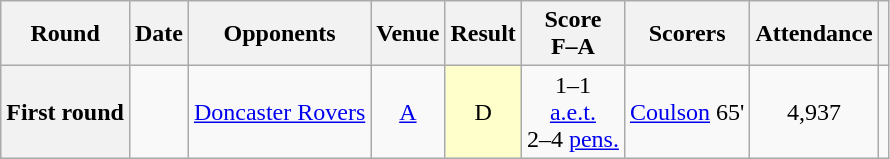<table class="wikitable plainrowheaders" style="text-align:center">
<tr>
<th scope=col>Round</th>
<th scope=col>Date</th>
<th scope=col>Opponents</th>
<th scope=col>Venue</th>
<th scope=col>Result</th>
<th scope=col>Score<br>F–A</th>
<th scope=col class=unsortable>Scorers</th>
<th scope=col>Attendance</th>
<th scope=col class=unsortable></th>
</tr>
<tr>
<th scope=row>First round</th>
<td align=left></td>
<td align=left><a href='#'>Doncaster Rovers</a></td>
<td><a href='#'>A</a></td>
<td style=background-color:#FFFFCC>D</td>
<td>1–1<br><a href='#'>a.e.t.</a><br>2–4 <a href='#'>pens.</a></td>
<td align=left><a href='#'>Coulson</a> 65'</td>
<td>4,937</td>
<td></td>
</tr>
</table>
